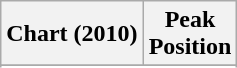<table class="wikitable sortable">
<tr>
<th>Chart (2010)</th>
<th>Peak<br>Position</th>
</tr>
<tr>
</tr>
<tr>
</tr>
</table>
